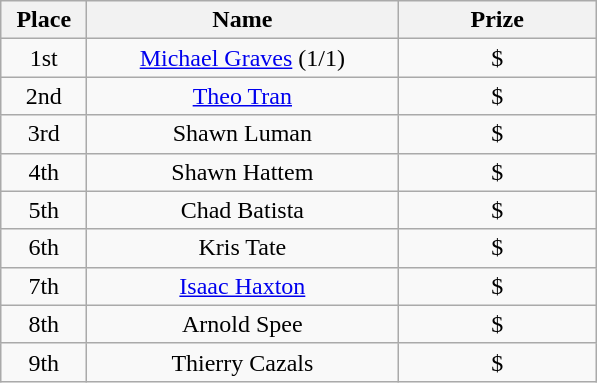<table class="wikitable" style="text-align:center">
<tr>
<th width="50">Place</th>
<th width="200">Name</th>
<th width="125">Prize</th>
</tr>
<tr>
<td>1st</td>
<td><a href='#'>Michael Graves</a> (1/1)</td>
<td>$</td>
</tr>
<tr>
<td>2nd</td>
<td><a href='#'>Theo Tran</a></td>
<td>$</td>
</tr>
<tr>
<td>3rd</td>
<td>Shawn Luman</td>
<td>$</td>
</tr>
<tr>
<td>4th</td>
<td>Shawn Hattem</td>
<td>$</td>
</tr>
<tr>
<td>5th</td>
<td>Chad Batista</td>
<td>$</td>
</tr>
<tr>
<td>6th</td>
<td>Kris Tate</td>
<td>$</td>
</tr>
<tr>
<td>7th</td>
<td><a href='#'>Isaac Haxton</a></td>
<td>$</td>
</tr>
<tr>
<td>8th</td>
<td>Arnold Spee</td>
<td>$</td>
</tr>
<tr>
<td>9th</td>
<td>Thierry Cazals</td>
<td>$</td>
</tr>
</table>
